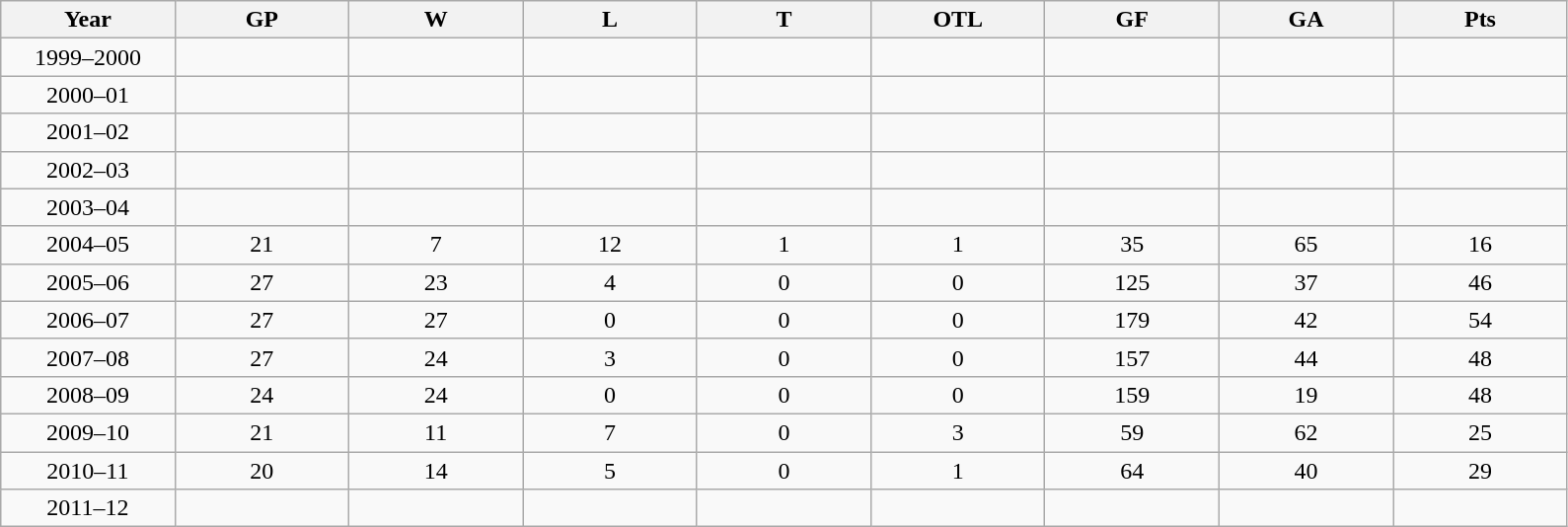<table class="wikitable sortable">
<tr>
<th bgcolor="#DDDDFF" width="7.5%">Year</th>
<th bgcolor="#DDDDFF" width="7.5%" title="Games played" class="unsortable">GP</th>
<th bgcolor="#DDDDFF" width="7.5%" title="Wins">W</th>
<th bgcolor="#DDDDFF" width="7.5%" title="Losses">L</th>
<th bgcolor="#DDDDFF" width="7.5%" title="Ties">T</th>
<th bgcolor="#DDDDFF" width="7.5%" title="Ties">OTL</th>
<th bgcolor="#DDDDFF" width="7.5%" title="Goals for">GF</th>
<th bgcolor="#DDDDFF" width="7.5%" title="Goals against">GA</th>
<th bgcolor="#DDDDFF" width="7.5%" title="Points">Pts</th>
</tr>
<tr align=center>
<td>1999–2000</td>
<td></td>
<td></td>
<td></td>
<td></td>
<td></td>
<td></td>
<td></td>
<td></td>
</tr>
<tr align=center>
<td>2000–01</td>
<td></td>
<td></td>
<td></td>
<td></td>
<td></td>
<td></td>
<td></td>
<td></td>
</tr>
<tr align=center>
<td>2001–02</td>
<td></td>
<td></td>
<td></td>
<td></td>
<td></td>
<td></td>
<td></td>
<td></td>
</tr>
<tr align=center>
<td>2002–03</td>
<td></td>
<td></td>
<td></td>
<td></td>
<td></td>
<td></td>
<td></td>
<td></td>
</tr>
<tr align=center>
<td>2003–04</td>
<td></td>
<td></td>
<td></td>
<td></td>
<td></td>
<td></td>
<td></td>
<td></td>
</tr>
<tr align=center>
<td>2004–05</td>
<td>21</td>
<td>7</td>
<td>12</td>
<td>1</td>
<td>1</td>
<td>35</td>
<td>65</td>
<td>16</td>
</tr>
<tr align=center>
<td>2005–06</td>
<td>27</td>
<td>23</td>
<td>4</td>
<td>0</td>
<td>0</td>
<td>125</td>
<td>37</td>
<td>46</td>
</tr>
<tr align=center>
<td>2006–07</td>
<td>27</td>
<td>27</td>
<td>0</td>
<td>0</td>
<td>0</td>
<td>179</td>
<td>42</td>
<td>54</td>
</tr>
<tr align=center>
<td>2007–08</td>
<td>27</td>
<td>24</td>
<td>3</td>
<td>0</td>
<td>0</td>
<td>157</td>
<td>44</td>
<td>48</td>
</tr>
<tr align=center>
<td>2008–09</td>
<td>24</td>
<td>24</td>
<td>0</td>
<td>0</td>
<td>0</td>
<td>159</td>
<td>19</td>
<td>48</td>
</tr>
<tr align=center>
<td>2009–10</td>
<td>21</td>
<td>11</td>
<td>7</td>
<td>0</td>
<td>3</td>
<td>59</td>
<td>62</td>
<td>25</td>
</tr>
<tr align=center>
<td>2010–11</td>
<td>20</td>
<td>14</td>
<td>5</td>
<td>0</td>
<td>1</td>
<td>64</td>
<td>40</td>
<td>29</td>
</tr>
<tr align=center>
<td>2011–12</td>
<td></td>
<td></td>
<td></td>
<td></td>
<td></td>
<td></td>
<td></td>
<td></td>
</tr>
</table>
